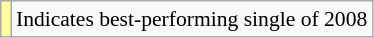<table class="wikitable" style="font-size:90%;">
<tr>
<td style="background-color:#FFFF99"></td>
<td>Indicates best-performing single of 2008</td>
</tr>
</table>
